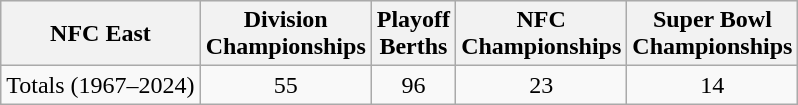<table class="wikitable">
<tr style="background:#efefef;">
<th>NFC East</th>
<th>Division <br> Championships</th>
<th>Playoff<br> Berths</th>
<th>NFC<br>Championships</th>
<th>Super Bowl<br>Championships</th>
</tr>
<tr>
<td>Totals (1967–2024)</td>
<td align="center">55</td>
<td align="center">96</td>
<td align="center">23</td>
<td align="center">14</td>
</tr>
</table>
